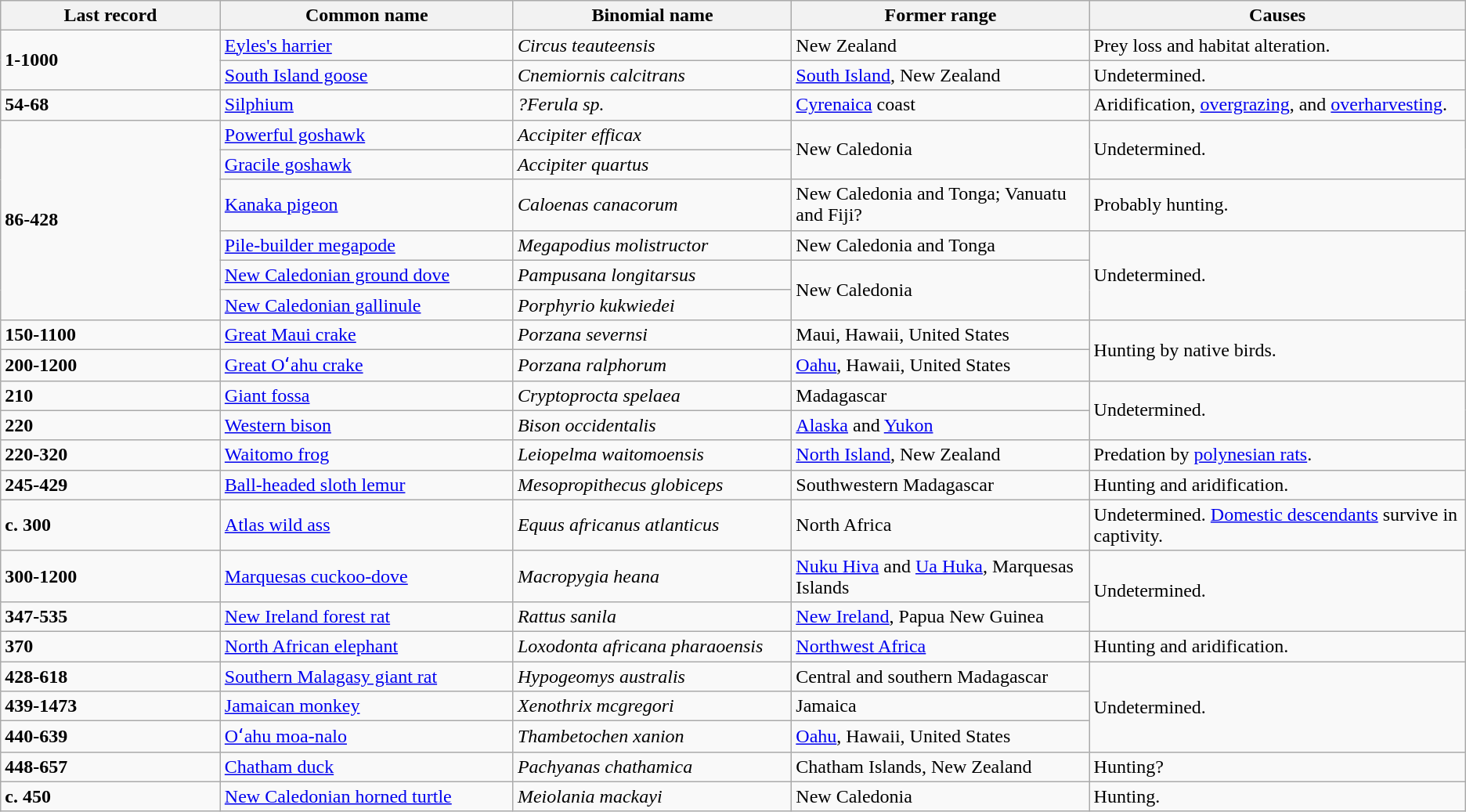<table class="wikitable sortable">
<tr>
<th style="width:15%;">Last record</th>
<th style="width:20%;">Common name</th>
<th style="width:19%;">Binomial name</th>
<th>Former range</th>
<th>Causes</th>
</tr>
<tr>
<td rowspan="2"><strong>1-1000</strong></td>
<td><a href='#'>Eyles's harrier</a></td>
<td><em>Circus teauteensis</em></td>
<td>New Zealand</td>
<td>Prey loss and habitat alteration.</td>
</tr>
<tr>
<td><a href='#'>South Island goose</a></td>
<td><em>Cnemiornis calcitrans</em></td>
<td><a href='#'>South Island</a>, New Zealand</td>
<td>Undetermined.</td>
</tr>
<tr>
<td><strong>54-68</strong></td>
<td><a href='#'>Silphium</a></td>
<td><em>?Ferula sp.</em></td>
<td><a href='#'>Cyrenaica</a> coast</td>
<td>Aridification, <a href='#'>overgrazing</a>, and <a href='#'>overharvesting</a>.</td>
</tr>
<tr>
<td rowspan="6"><strong>86-428</strong></td>
<td><a href='#'>Powerful goshawk</a></td>
<td><em>Accipiter efficax</em></td>
<td rowspan="2">New Caledonia</td>
<td rowspan="2">Undetermined.</td>
</tr>
<tr>
<td><a href='#'>Gracile goshawk</a></td>
<td><em>Accipiter quartus</em></td>
</tr>
<tr>
<td><a href='#'>Kanaka pigeon</a></td>
<td><em>Caloenas canacorum</em></td>
<td>New Caledonia and Tonga; Vanuatu and Fiji?</td>
<td>Probably hunting.</td>
</tr>
<tr>
<td><a href='#'>Pile-builder megapode</a></td>
<td><em>Megapodius molistructor</em></td>
<td>New Caledonia and Tonga</td>
<td rowspan="3">Undetermined.</td>
</tr>
<tr>
<td><a href='#'>New Caledonian ground dove</a></td>
<td><em>Pampusana longitarsus</em></td>
<td rowspan="2">New Caledonia</td>
</tr>
<tr>
<td><a href='#'>New Caledonian gallinule</a></td>
<td><em>Porphyrio kukwiedei</em></td>
</tr>
<tr>
<td><strong>150-1100</strong></td>
<td><a href='#'>Great Maui crake</a></td>
<td><em>Porzana severnsi</em></td>
<td>Maui, Hawaii, United States</td>
<td rowspan="2">Hunting by native birds.</td>
</tr>
<tr>
<td><strong>200-1200</strong></td>
<td><a href='#'>Great Oʻahu crake</a></td>
<td><em>Porzana ralphorum</em></td>
<td><a href='#'>Oahu</a>, Hawaii, United States</td>
</tr>
<tr>
<td><strong>210</strong></td>
<td><a href='#'>Giant fossa</a></td>
<td><em>Cryptoprocta spelaea</em></td>
<td>Madagascar</td>
<td rowspan="2">Undetermined.</td>
</tr>
<tr>
<td><strong>220</strong></td>
<td><a href='#'>Western bison</a></td>
<td><em>Bison occidentalis</em></td>
<td><a href='#'>Alaska</a> and <a href='#'>Yukon</a></td>
</tr>
<tr>
<td><strong>220-320</strong></td>
<td><a href='#'>Waitomo frog</a></td>
<td><em>Leiopelma waitomoensis</em></td>
<td><a href='#'>North Island</a>, New Zealand</td>
<td>Predation by <a href='#'>polynesian rats</a>.</td>
</tr>
<tr>
<td><strong>245-429</strong></td>
<td><a href='#'>Ball-headed sloth lemur</a></td>
<td><em>Mesopropithecus globiceps</em></td>
<td>Southwestern Madagascar</td>
<td>Hunting and aridification.</td>
</tr>
<tr>
<td><strong>c. 300</strong></td>
<td><a href='#'>Atlas wild ass</a></td>
<td><em>Equus africanus atlanticus</em></td>
<td>North Africa</td>
<td>Undetermined. <a href='#'>Domestic descendants</a> survive in captivity.</td>
</tr>
<tr>
<td><strong>300-1200</strong></td>
<td><a href='#'>Marquesas cuckoo-dove</a></td>
<td><em>Macropygia heana</em></td>
<td><a href='#'>Nuku Hiva</a> and <a href='#'>Ua Huka</a>, Marquesas Islands</td>
<td rowspan="2">Undetermined.</td>
</tr>
<tr>
<td><strong>347-535</strong></td>
<td><a href='#'>New Ireland forest rat</a></td>
<td><em>Rattus sanila</em></td>
<td><a href='#'>New Ireland</a>, Papua New Guinea</td>
</tr>
<tr>
<td><strong>370</strong></td>
<td><a href='#'>North African elephant</a></td>
<td><em>Loxodonta africana pharaoensis</em></td>
<td><a href='#'>Northwest Africa</a></td>
<td>Hunting and aridification.</td>
</tr>
<tr>
<td><strong>428-618</strong></td>
<td><a href='#'>Southern Malagasy giant rat</a></td>
<td><em>Hypogeomys australis</em></td>
<td>Central and southern Madagascar</td>
<td rowspan="3">Undetermined.</td>
</tr>
<tr>
<td><strong>439-1473</strong></td>
<td><a href='#'>Jamaican monkey</a></td>
<td><em>Xenothrix mcgregori</em></td>
<td>Jamaica</td>
</tr>
<tr>
<td><strong>440-639</strong></td>
<td><a href='#'>Oʻahu moa-nalo</a></td>
<td><em>Thambetochen xanion</em></td>
<td><a href='#'>Oahu</a>, Hawaii, United States</td>
</tr>
<tr>
<td><strong>448-657</strong></td>
<td><a href='#'>Chatham duck</a></td>
<td><em>Pachyanas chathamica</em></td>
<td>Chatham Islands, New Zealand</td>
<td>Hunting?</td>
</tr>
<tr>
<td><strong>c. 450</strong></td>
<td><a href='#'>New Caledonian horned turtle</a></td>
<td><em>Meiolania mackayi</em></td>
<td>New Caledonia</td>
<td>Hunting.</td>
</tr>
</table>
